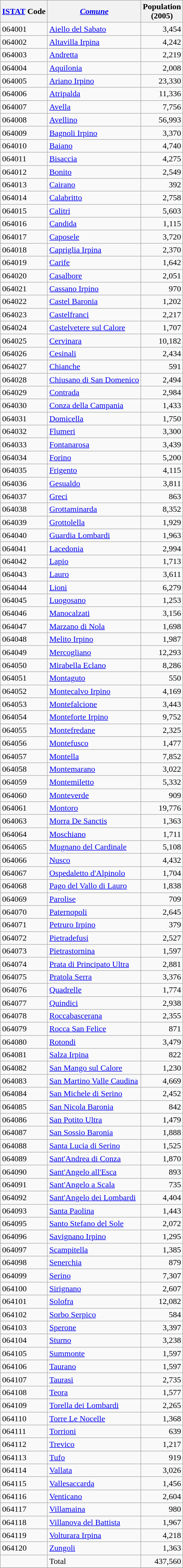<table class="wikitable sortable">
<tr>
<th><a href='#'>ISTAT</a> Code</th>
<th><em><a href='#'>Comune</a></em></th>
<th>Population <br>(2005)</th>
</tr>
<tr>
<td>064001</td>
<td><a href='#'>Aiello del Sabato</a></td>
<td align="right">3,454</td>
</tr>
<tr>
<td>064002</td>
<td><a href='#'>Altavilla Irpina</a></td>
<td align="right">4,242</td>
</tr>
<tr>
<td>064003</td>
<td><a href='#'>Andretta</a></td>
<td align="right">2,219</td>
</tr>
<tr>
<td>064004</td>
<td><a href='#'>Aquilonia</a></td>
<td align="right">2,008</td>
</tr>
<tr>
<td>064005</td>
<td><a href='#'>Ariano Irpino</a></td>
<td align="right">23,330</td>
</tr>
<tr>
<td>064006</td>
<td><a href='#'>Atripalda</a></td>
<td align="right">11,336</td>
</tr>
<tr>
<td>064007</td>
<td><a href='#'>Avella</a></td>
<td align="right">7,756</td>
</tr>
<tr>
<td>064008</td>
<td><a href='#'>Avellino</a></td>
<td align="right">56,993</td>
</tr>
<tr>
<td>064009</td>
<td><a href='#'>Bagnoli Irpino</a></td>
<td align="right">3,370</td>
</tr>
<tr>
<td>064010</td>
<td><a href='#'>Baiano</a></td>
<td align="right">4,740</td>
</tr>
<tr>
<td>064011</td>
<td><a href='#'>Bisaccia</a></td>
<td align="right">4,275</td>
</tr>
<tr>
<td>064012</td>
<td><a href='#'>Bonito</a></td>
<td align="right">2,549</td>
</tr>
<tr>
<td>064013</td>
<td><a href='#'>Cairano</a></td>
<td align="right">392</td>
</tr>
<tr>
<td>064014</td>
<td><a href='#'>Calabritto</a></td>
<td align="right">2,758</td>
</tr>
<tr>
<td>064015</td>
<td><a href='#'>Calitri</a></td>
<td align="right">5,603</td>
</tr>
<tr>
<td>064016</td>
<td><a href='#'>Candida</a></td>
<td align="right">1,115</td>
</tr>
<tr>
<td>064017</td>
<td><a href='#'>Caposele</a></td>
<td align="right">3,720</td>
</tr>
<tr>
<td>064018</td>
<td><a href='#'>Capriglia Irpina</a></td>
<td align="right">2,370</td>
</tr>
<tr>
<td>064019</td>
<td><a href='#'>Carife</a></td>
<td align="right">1,642</td>
</tr>
<tr>
<td>064020</td>
<td><a href='#'>Casalbore</a></td>
<td align="right">2,051</td>
</tr>
<tr>
<td>064021</td>
<td><a href='#'>Cassano Irpino</a></td>
<td align="right">970</td>
</tr>
<tr>
<td>064022</td>
<td><a href='#'>Castel Baronia</a></td>
<td align="right">1,202</td>
</tr>
<tr>
<td>064023</td>
<td><a href='#'>Castelfranci</a></td>
<td align="right">2,217</td>
</tr>
<tr>
<td>064024</td>
<td><a href='#'>Castelvetere sul Calore</a></td>
<td align="right">1,707</td>
</tr>
<tr>
<td>064025</td>
<td><a href='#'>Cervinara</a></td>
<td align="right">10,182</td>
</tr>
<tr>
<td>064026</td>
<td><a href='#'>Cesinali</a></td>
<td align="right">2,434</td>
</tr>
<tr>
<td>064027</td>
<td><a href='#'>Chianche</a></td>
<td align="right">591</td>
</tr>
<tr>
<td>064028</td>
<td><a href='#'>Chiusano di San Domenico</a></td>
<td align="right">2,494</td>
</tr>
<tr>
<td>064029</td>
<td><a href='#'>Contrada</a></td>
<td align="right">2,984</td>
</tr>
<tr>
<td>064030</td>
<td><a href='#'>Conza della Campania</a></td>
<td align="right">1,433</td>
</tr>
<tr>
<td>064031</td>
<td><a href='#'>Domicella</a></td>
<td align="right">1,750</td>
</tr>
<tr>
<td>064032</td>
<td><a href='#'>Flumeri</a></td>
<td align="right">3,300</td>
</tr>
<tr>
<td>064033</td>
<td><a href='#'>Fontanarosa</a></td>
<td align="right">3,439</td>
</tr>
<tr>
<td>064034</td>
<td><a href='#'>Forino</a></td>
<td align="right">5,200</td>
</tr>
<tr>
<td>064035</td>
<td><a href='#'>Frigento</a></td>
<td align="right">4,115</td>
</tr>
<tr>
<td>064036</td>
<td><a href='#'>Gesualdo</a></td>
<td align="right">3,811</td>
</tr>
<tr>
<td>064037</td>
<td><a href='#'>Greci</a></td>
<td align="right">863</td>
</tr>
<tr>
<td>064038</td>
<td><a href='#'>Grottaminarda</a></td>
<td align="right">8,352</td>
</tr>
<tr>
<td>064039</td>
<td><a href='#'>Grottolella</a></td>
<td align="right">1,929</td>
</tr>
<tr>
<td>064040</td>
<td><a href='#'>Guardia Lombardi</a></td>
<td align="right">1,963</td>
</tr>
<tr>
<td>064041</td>
<td><a href='#'>Lacedonia</a></td>
<td align="right">2,994</td>
</tr>
<tr>
<td>064042</td>
<td><a href='#'>Lapio</a></td>
<td align="right">1,713</td>
</tr>
<tr>
<td>064043</td>
<td><a href='#'>Lauro</a></td>
<td align="right">3,611</td>
</tr>
<tr>
<td>064044</td>
<td><a href='#'>Lioni</a></td>
<td align="right">6,279</td>
</tr>
<tr>
<td>064045</td>
<td><a href='#'>Luogosano</a></td>
<td align="right">1,253</td>
</tr>
<tr>
<td>064046</td>
<td><a href='#'>Manocalzati</a></td>
<td align="right">3,156</td>
</tr>
<tr>
<td>064047</td>
<td><a href='#'>Marzano di Nola</a></td>
<td align="right">1,698</td>
</tr>
<tr>
<td>064048</td>
<td><a href='#'>Melito Irpino</a></td>
<td align="right">1,987</td>
</tr>
<tr>
<td>064049</td>
<td><a href='#'>Mercogliano</a></td>
<td align="right">12,293</td>
</tr>
<tr>
<td>064050</td>
<td><a href='#'>Mirabella Eclano</a></td>
<td align="right">8,286</td>
</tr>
<tr>
<td>064051</td>
<td><a href='#'>Montaguto</a></td>
<td align="right">550</td>
</tr>
<tr>
<td>064052</td>
<td><a href='#'>Montecalvo Irpino</a></td>
<td align="right">4,169</td>
</tr>
<tr>
<td>064053</td>
<td><a href='#'>Montefalcione</a></td>
<td align="right">3,443</td>
</tr>
<tr>
<td>064054</td>
<td><a href='#'>Monteforte Irpino</a></td>
<td align="right">9,752</td>
</tr>
<tr>
<td>064055</td>
<td><a href='#'>Montefredane</a></td>
<td align="right">2,325</td>
</tr>
<tr>
<td>064056</td>
<td><a href='#'>Montefusco</a></td>
<td align="right">1,477</td>
</tr>
<tr>
<td>064057</td>
<td><a href='#'>Montella</a></td>
<td align="right">7,852</td>
</tr>
<tr>
<td>064058</td>
<td><a href='#'>Montemarano</a></td>
<td align="right">3,022</td>
</tr>
<tr>
<td>064059</td>
<td><a href='#'>Montemiletto</a></td>
<td align="right">5,332</td>
</tr>
<tr>
<td>064060</td>
<td><a href='#'>Monteverde</a></td>
<td align="right">909</td>
</tr>
<tr>
<td>064061</td>
<td><a href='#'>Montoro</a></td>
<td align="right">19,776</td>
</tr>
<tr>
<td>064063</td>
<td><a href='#'>Morra De Sanctis</a></td>
<td align="right">1,363</td>
</tr>
<tr>
<td>064064</td>
<td><a href='#'>Moschiano</a></td>
<td align="right">1,711</td>
</tr>
<tr>
<td>064065</td>
<td><a href='#'>Mugnano del Cardinale</a></td>
<td align="right">5,108</td>
</tr>
<tr>
<td>064066</td>
<td><a href='#'>Nusco</a></td>
<td align="right">4,432</td>
</tr>
<tr>
<td>064067</td>
<td><a href='#'>Ospedaletto d'Alpinolo</a></td>
<td align="right">1,704</td>
</tr>
<tr>
<td>064068</td>
<td><a href='#'>Pago del Vallo di Lauro</a></td>
<td align="right">1,838</td>
</tr>
<tr>
<td>064069</td>
<td><a href='#'>Parolise</a></td>
<td align="right">709</td>
</tr>
<tr>
<td>064070</td>
<td><a href='#'>Paternopoli</a></td>
<td align="right">2,645</td>
</tr>
<tr>
<td>064071</td>
<td><a href='#'>Petruro Irpino</a></td>
<td align="right">379</td>
</tr>
<tr>
<td>064072</td>
<td><a href='#'>Pietradefusi</a></td>
<td align="right">2,527</td>
</tr>
<tr>
<td>064073</td>
<td><a href='#'>Pietrastornina</a></td>
<td align="right">1,597</td>
</tr>
<tr>
<td>064074</td>
<td><a href='#'>Prata di Principato Ultra</a></td>
<td align="right">2,881</td>
</tr>
<tr>
<td>064075</td>
<td><a href='#'>Pratola Serra</a></td>
<td align="right">3,376</td>
</tr>
<tr>
<td>064076</td>
<td><a href='#'>Quadrelle</a></td>
<td align="right">1,774</td>
</tr>
<tr>
<td>064077</td>
<td><a href='#'>Quindici</a></td>
<td align="right">2,938</td>
</tr>
<tr>
<td>064078</td>
<td><a href='#'>Roccabascerana</a></td>
<td align="right">2,355</td>
</tr>
<tr>
<td>064079</td>
<td><a href='#'>Rocca San Felice</a></td>
<td align="right">871</td>
</tr>
<tr>
<td>064080</td>
<td><a href='#'>Rotondi</a></td>
<td align="right">3,479</td>
</tr>
<tr>
<td>064081</td>
<td><a href='#'>Salza Irpina</a></td>
<td align="right">822</td>
</tr>
<tr>
<td>064082</td>
<td><a href='#'>San Mango sul Calore</a></td>
<td align="right">1,230</td>
</tr>
<tr>
<td>064083</td>
<td><a href='#'>San Martino Valle Caudina</a></td>
<td align="right">4,669</td>
</tr>
<tr>
<td>064084</td>
<td><a href='#'>San Michele di Serino</a></td>
<td align="right">2,452</td>
</tr>
<tr>
<td>064085</td>
<td><a href='#'>San Nicola Baronia</a></td>
<td align="right">842</td>
</tr>
<tr>
<td>064086</td>
<td><a href='#'>San Potito Ultra</a></td>
<td align="right">1,479</td>
</tr>
<tr>
<td>064087</td>
<td><a href='#'>San Sossio Baronia</a></td>
<td align="right">1,888</td>
</tr>
<tr>
<td>064088</td>
<td><a href='#'>Santa Lucia di Serino</a></td>
<td align="right">1,525</td>
</tr>
<tr>
<td>064089</td>
<td><a href='#'>Sant'Andrea di Conza</a></td>
<td align="right">1,870</td>
</tr>
<tr>
<td>064090</td>
<td><a href='#'>Sant'Angelo all'Esca</a></td>
<td align="right">893</td>
</tr>
<tr>
<td>064091</td>
<td><a href='#'>Sant'Angelo a Scala</a></td>
<td align="right">735</td>
</tr>
<tr>
<td>064092</td>
<td><a href='#'>Sant'Angelo dei Lombardi</a></td>
<td align="right">4,404</td>
</tr>
<tr>
<td>064093</td>
<td><a href='#'>Santa Paolina</a></td>
<td align="right">1,443</td>
</tr>
<tr>
<td>064095</td>
<td><a href='#'>Santo Stefano del Sole</a></td>
<td align="right">2,072</td>
</tr>
<tr>
<td>064096</td>
<td><a href='#'>Savignano Irpino</a></td>
<td align="right">1,295</td>
</tr>
<tr>
<td>064097</td>
<td><a href='#'>Scampitella</a></td>
<td align="right">1,385</td>
</tr>
<tr>
<td>064098</td>
<td><a href='#'>Senerchia</a></td>
<td align="right">879</td>
</tr>
<tr>
<td>064099</td>
<td><a href='#'>Serino</a></td>
<td align="right">7,307</td>
</tr>
<tr>
<td>064100</td>
<td><a href='#'>Sirignano</a></td>
<td align="right">2,607</td>
</tr>
<tr>
<td>064101</td>
<td><a href='#'>Solofra</a></td>
<td align="right">12,082</td>
</tr>
<tr>
<td>064102</td>
<td><a href='#'>Sorbo Serpico</a></td>
<td align="right">584</td>
</tr>
<tr>
<td>064103</td>
<td><a href='#'>Sperone</a></td>
<td align="right">3,397</td>
</tr>
<tr>
<td>064104</td>
<td><a href='#'>Sturno</a></td>
<td align="right">3,238</td>
</tr>
<tr>
<td>064105</td>
<td><a href='#'>Summonte</a></td>
<td align="right">1,597</td>
</tr>
<tr>
<td>064106</td>
<td><a href='#'>Taurano</a></td>
<td align="right">1,597</td>
</tr>
<tr>
<td>064107</td>
<td><a href='#'>Taurasi</a></td>
<td align="right">2,735</td>
</tr>
<tr>
<td>064108</td>
<td><a href='#'>Teora</a></td>
<td align="right">1,577</td>
</tr>
<tr>
<td>064109</td>
<td><a href='#'>Torella dei Lombardi</a></td>
<td align="right">2,265</td>
</tr>
<tr>
<td>064110</td>
<td><a href='#'>Torre Le Nocelle</a></td>
<td align="right">1,368</td>
</tr>
<tr>
<td>064111</td>
<td><a href='#'>Torrioni</a></td>
<td align="right">639</td>
</tr>
<tr>
<td>064112</td>
<td><a href='#'>Trevico</a></td>
<td align="right">1,217</td>
</tr>
<tr>
<td>064113</td>
<td><a href='#'>Tufo</a></td>
<td align="right">919</td>
</tr>
<tr>
<td>064114</td>
<td><a href='#'>Vallata</a></td>
<td align="right">3,026</td>
</tr>
<tr>
<td>064115</td>
<td><a href='#'>Vallesaccarda</a></td>
<td align="right">1,456</td>
</tr>
<tr>
<td>064116</td>
<td><a href='#'>Venticano</a></td>
<td align="right">2,604</td>
</tr>
<tr>
<td>064117</td>
<td><a href='#'>Villamaina</a></td>
<td align="right">980</td>
</tr>
<tr>
<td>064118</td>
<td><a href='#'>Villanova del Battista</a></td>
<td align="right">1,967</td>
</tr>
<tr>
<td>064119</td>
<td><a href='#'>Volturara Irpina</a></td>
<td align="right">4,218</td>
</tr>
<tr>
<td>064120</td>
<td><a href='#'>Zungoli</a></td>
<td align="right">1,363</td>
</tr>
<tr>
<td></td>
<td>Total</td>
<td align="right">437,560</td>
</tr>
<tr>
</tr>
</table>
